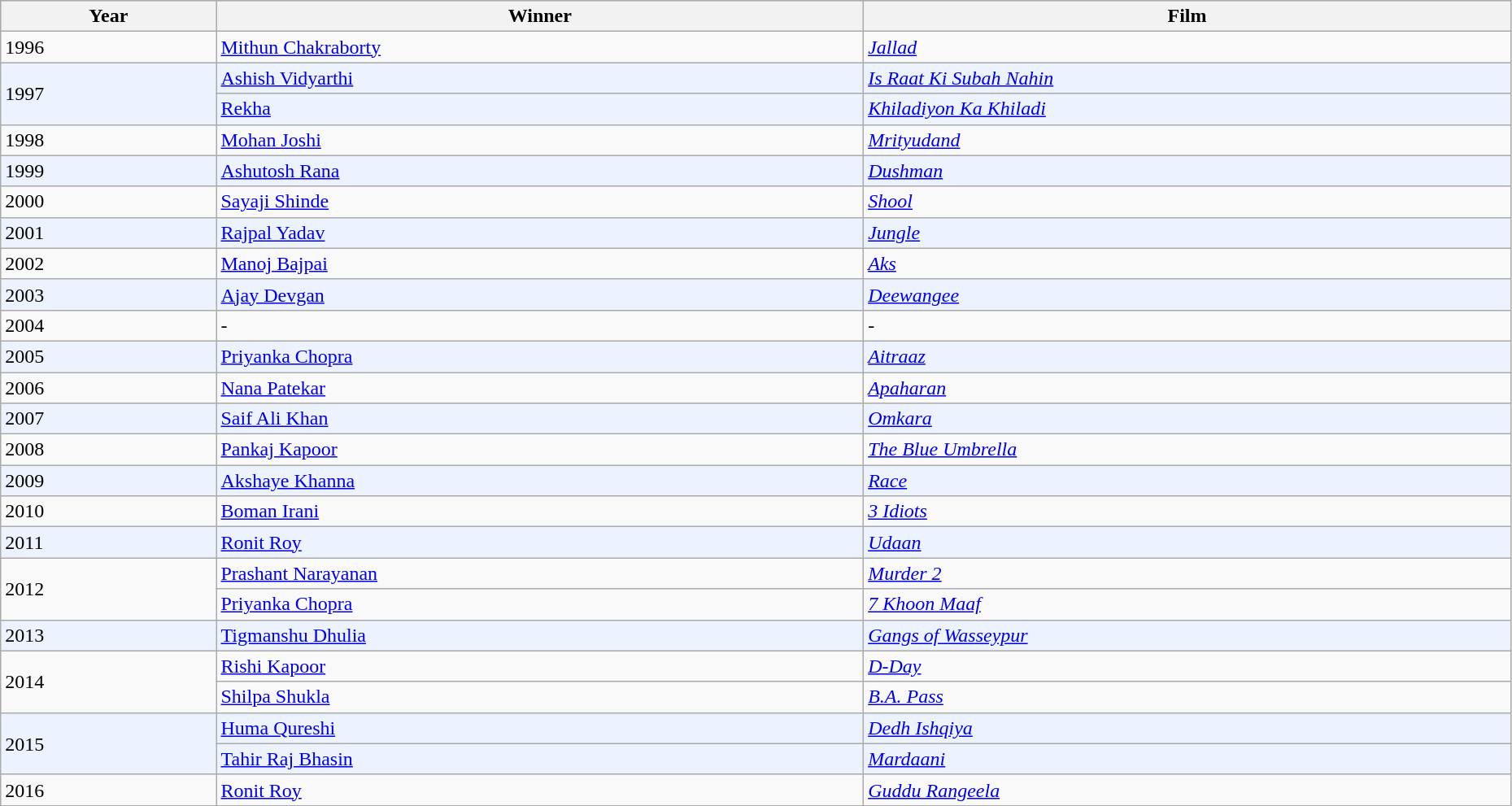<table class="wikitable" style="width:98%;">
<tr style="background:#bebebe;">
<th style="width:10%;">Year</th>
<th style="width:30%;">Winner</th>
<th style="width:30%;">Film</th>
</tr>
<tr>
<td>1996</td>
<td><a href='#'>Mithun Chakraborty</a></td>
<td><em><a href='#'>Jallad</a></em></td>
</tr>
<tr bgcolor=#edf3fe>
<td rowspan="2">1997</td>
<td><a href='#'>Ashish Vidyarthi</a></td>
<td><em><a href='#'>Is Raat Ki Subah Nahin</a></em></td>
</tr>
<tr bgcolor=#edf3fe>
<td><a href='#'>Rekha</a></td>
<td><em><a href='#'>Khiladiyon Ka Khiladi</a></em></td>
</tr>
<tr>
<td>1998</td>
<td><a href='#'>Mohan Joshi</a></td>
<td><em><a href='#'>Mrityudand</a></em></td>
</tr>
<tr bgcolor=#edf3fe>
<td>1999</td>
<td><a href='#'>Ashutosh Rana</a></td>
<td><em><a href='#'>Dushman</a></em></td>
</tr>
<tr>
<td>2000</td>
<td><a href='#'>Sayaji Shinde</a></td>
<td><em><a href='#'>Shool</a></em></td>
</tr>
<tr bgcolor=#edf3fe>
<td>2001</td>
<td><a href='#'>Rajpal Yadav</a></td>
<td><em><a href='#'>Jungle</a></em></td>
</tr>
<tr>
<td>2002</td>
<td><a href='#'>Manoj Bajpai</a></td>
<td><em><a href='#'>Aks</a></em></td>
</tr>
<tr bgcolor=#edf3fe>
<td>2003</td>
<td><a href='#'>Ajay Devgan</a></td>
<td><em><a href='#'>Deewangee</a></em></td>
</tr>
<tr>
<td>2004</td>
<td>-</td>
<td>-</td>
</tr>
<tr bgcolor=#edf3fe>
<td>2005</td>
<td><a href='#'>Priyanka Chopra</a></td>
<td><em><a href='#'>Aitraaz</a></em></td>
</tr>
<tr>
<td>2006</td>
<td><a href='#'>Nana Patekar</a></td>
<td><em><a href='#'>Apaharan</a></em></td>
</tr>
<tr bgcolor=#edf3fe>
<td>2007</td>
<td><a href='#'>Saif Ali Khan</a></td>
<td><em><a href='#'>Omkara</a></em></td>
</tr>
<tr>
<td>2008</td>
<td><a href='#'>Pankaj Kapoor</a></td>
<td><em><a href='#'>The Blue Umbrella</a></em></td>
</tr>
<tr bgcolor=#edf3fe>
<td>2009</td>
<td><a href='#'>Akshaye Khanna</a></td>
<td><em><a href='#'>Race</a></em></td>
</tr>
<tr>
<td>2010</td>
<td><a href='#'>Boman Irani</a></td>
<td><em><a href='#'>3 Idiots</a></em></td>
</tr>
<tr bgcolor=#edf3fe>
<td>2011</td>
<td><a href='#'>Ronit Roy</a></td>
<td><em><a href='#'>Udaan</a></em></td>
</tr>
<tr>
<td rowspan="2">2012</td>
<td><a href='#'>Prashant Narayanan</a></td>
<td><em><a href='#'>Murder 2</a></em></td>
</tr>
<tr>
<td><a href='#'>Priyanka Chopra</a></td>
<td><em><a href='#'>7 Khoon Maaf</a></em></td>
</tr>
<tr bgcolor=#edf3fe>
<td>2013</td>
<td><a href='#'>Tigmanshu Dhulia</a></td>
<td><em><a href='#'>Gangs of Wasseypur</a></em></td>
</tr>
<tr>
<td rowspan="2">2014</td>
<td><a href='#'>Rishi Kapoor</a></td>
<td><em><a href='#'>D-Day</a></em></td>
</tr>
<tr>
<td><a href='#'>Shilpa Shukla</a></td>
<td><em><a href='#'>B.A. Pass</a></em></td>
</tr>
<tr bgcolor=#edf3fe>
<td rowspan="2">2015</td>
<td><a href='#'>Huma Qureshi</a></td>
<td><em><a href='#'>Dedh Ishqiya</a></em></td>
</tr>
<tr bgcolor=#edf3fe>
<td><a href='#'>Tahir Raj Bhasin</a></td>
<td><em><a href='#'>Mardaani</a></em></td>
</tr>
<tr>
<td>2016</td>
<td><a href='#'>Ronit Roy</a></td>
<td><em><a href='#'>Guddu Rangeela</a></em></td>
</tr>
</table>
